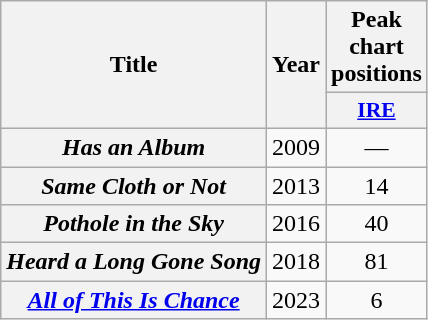<table class="wikitable plainrowheaders" style="text-align:center">
<tr>
<th scope="col" rowspan="2">Title</th>
<th scope="col" rowspan="2">Year</th>
<th scope="col" colspan="1">Peak chart positions</th>
</tr>
<tr>
<th scope="col" style="width:3em; font-size:90%"><a href='#'>IRE</a><br></th>
</tr>
<tr>
<th scope="row"><em>Has an Album</em></th>
<td>2009</td>
<td>—</td>
</tr>
<tr>
<th scope="row"><em>Same Cloth or Not</em></th>
<td>2013</td>
<td>14</td>
</tr>
<tr>
<th scope="row"><em>Pothole in the Sky</em></th>
<td>2016</td>
<td>40</td>
</tr>
<tr>
<th scope="row"><em>Heard a Long Gone Song</em></th>
<td>2018</td>
<td>81</td>
</tr>
<tr>
<th scope="row"><em><a href='#'>All of This Is Chance</a></em></th>
<td>2023</td>
<td>6</td>
</tr>
</table>
